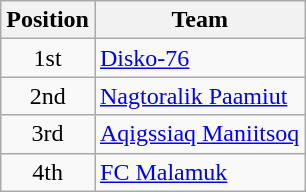<table class="wikitable">
<tr>
<th>Position</th>
<th>Team</th>
</tr>
<tr>
<td style="text-align:center">1st</td>
<td><a href='#'>Disko-76</a></td>
</tr>
<tr>
<td style="text-align:center">2nd</td>
<td><a href='#'>Nagtoralik Paamiut</a></td>
</tr>
<tr>
<td style="text-align:center">3rd</td>
<td><a href='#'>Aqigssiaq Maniitsoq</a></td>
</tr>
<tr>
<td style="text-align:center">4th</td>
<td><a href='#'>FC Malamuk</a></td>
</tr>
</table>
